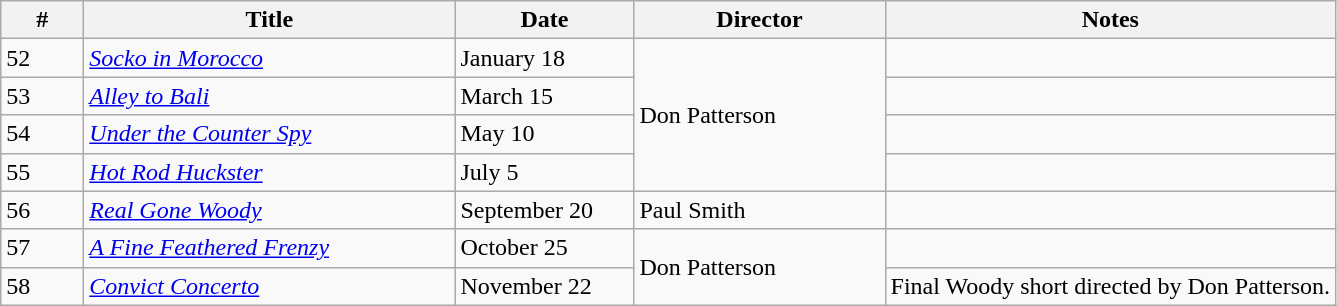<table class="wikitable">
<tr>
<th style="width:3em">#</th>
<th style="width:15em">Title</th>
<th style="width:7em">Date</th>
<th style="width:10em">Director</th>
<th>Notes</th>
</tr>
<tr>
<td>52</td>
<td><em><a href='#'>Socko in Morocco</a></em></td>
<td>January 18</td>
<td rowspan="4">Don Patterson</td>
<td></td>
</tr>
<tr>
<td>53</td>
<td><em><a href='#'>Alley to Bali</a></em></td>
<td>March 15</td>
<td></td>
</tr>
<tr>
<td>54</td>
<td><em><a href='#'>Under the Counter Spy</a></em></td>
<td>May 10</td>
<td></td>
</tr>
<tr>
<td>55</td>
<td><em><a href='#'>Hot Rod Huckster</a></em></td>
<td>July 5</td>
<td></td>
</tr>
<tr>
<td>56</td>
<td><em><a href='#'>Real Gone Woody</a></em></td>
<td>September 20</td>
<td>Paul Smith</td>
<td></td>
</tr>
<tr>
<td>57</td>
<td><em><a href='#'>A Fine Feathered Frenzy</a></em></td>
<td>October 25</td>
<td rowspan="2">Don Patterson</td>
<td></td>
</tr>
<tr>
<td>58</td>
<td><em><a href='#'>Convict Concerto</a></em></td>
<td>November 22</td>
<td>Final Woody short directed by Don Patterson.</td>
</tr>
</table>
